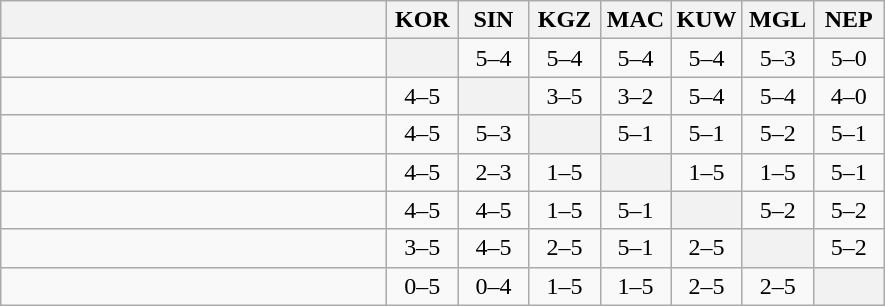<table class="wikitable" style="text-align:center">
<tr>
<th width="250"> </th>
<th width="40">KOR</th>
<th width="40">SIN</th>
<th width="40">KGZ</th>
<th width="40">MAC</th>
<th width="40">KUW</th>
<th width="40">MGL</th>
<th width="40">NEP</th>
</tr>
<tr>
<td align=left></td>
<th></th>
<td>5–4</td>
<td>5–4</td>
<td>5–4</td>
<td>5–4</td>
<td>5–3</td>
<td>5–0</td>
</tr>
<tr>
<td align=left></td>
<td>4–5</td>
<th></th>
<td>3–5</td>
<td>3–2</td>
<td>5–4</td>
<td>5–4</td>
<td>4–0</td>
</tr>
<tr>
<td align=left></td>
<td>4–5</td>
<td>5–3</td>
<th></th>
<td>5–1</td>
<td>5–1</td>
<td>5–2</td>
<td>5–1</td>
</tr>
<tr>
<td align=left></td>
<td>4–5</td>
<td>2–3</td>
<td>1–5</td>
<th></th>
<td>1–5</td>
<td>1–5</td>
<td>5–1</td>
</tr>
<tr>
<td align=left></td>
<td>4–5</td>
<td>4–5</td>
<td>1–5</td>
<td>5–1</td>
<th></th>
<td>5–2</td>
<td>5–2</td>
</tr>
<tr>
<td align=left></td>
<td>3–5</td>
<td>4–5</td>
<td>2–5</td>
<td>5–1</td>
<td>2–5</td>
<th></th>
<td>5–2</td>
</tr>
<tr>
<td align=left></td>
<td>0–5</td>
<td>0–4</td>
<td>1–5</td>
<td>1–5</td>
<td>2–5</td>
<td>2–5</td>
<th></th>
</tr>
</table>
